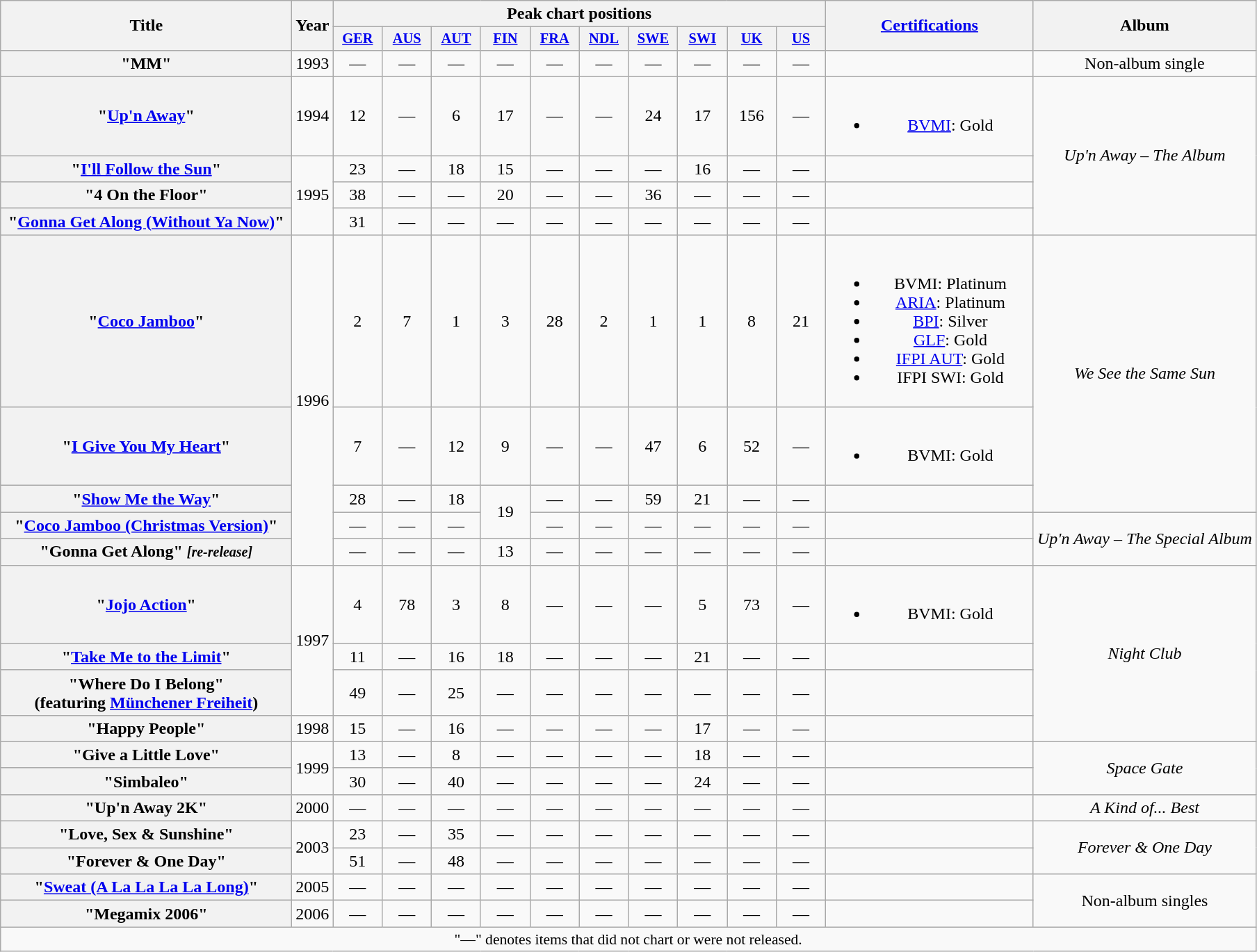<table class="wikitable plainrowheaders" style="text-align:center;">
<tr>
<th scope="col" rowspan="2" style="width:17em;">Title</th>
<th scope="col" rowspan="2">Year</th>
<th scope="col" colspan="10">Peak chart positions</th>
<th scope="col" rowspan="2" style="width:12em;"><a href='#'>Certifications</a></th>
<th scope="col" rowspan="2">Album</th>
</tr>
<tr>
<th style="width:3em;font-size:85%"><a href='#'>GER</a><br></th>
<th style="width:3em;font-size:85%"><a href='#'>AUS</a><br></th>
<th style="width:3em;font-size:85%"><a href='#'>AUT</a><br></th>
<th style="width:3em;font-size:85%"><a href='#'>FIN</a><br></th>
<th style="width:3em;font-size:85%"><a href='#'>FRA</a><br></th>
<th style="width:3em;font-size:85%"><a href='#'>NDL</a><br></th>
<th style="width:3em;font-size:85%"><a href='#'>SWE</a><br></th>
<th style="width:3em;font-size:85%"><a href='#'>SWI</a><br></th>
<th style="width:3em;font-size:85%"><a href='#'>UK</a><br></th>
<th style="width:3em;font-size:85%"><a href='#'>US</a><br></th>
</tr>
<tr>
<th scope="row">"MM"</th>
<td>1993</td>
<td>—</td>
<td>—</td>
<td>—</td>
<td>—</td>
<td>—</td>
<td>—</td>
<td>—</td>
<td>—</td>
<td>—</td>
<td>—</td>
<td></td>
<td>Non-album single</td>
</tr>
<tr>
<th scope="row">"<a href='#'>Up'n Away</a>"</th>
<td>1994</td>
<td>12</td>
<td>—</td>
<td>6</td>
<td>17</td>
<td>—</td>
<td>—</td>
<td>24</td>
<td>17</td>
<td>156</td>
<td>—</td>
<td><br><ul><li><a href='#'>BVMI</a>: Gold</li></ul></td>
<td rowspan=4><em>Up'n Away – The Album</em></td>
</tr>
<tr>
<th scope="row">"<a href='#'>I'll Follow the Sun</a>"</th>
<td rowspan="3">1995</td>
<td>23</td>
<td>—</td>
<td>18</td>
<td>15</td>
<td>—</td>
<td>—</td>
<td>—</td>
<td>16</td>
<td>—</td>
<td>—</td>
<td></td>
</tr>
<tr>
<th scope="row">"4 On the Floor"</th>
<td>38</td>
<td>—</td>
<td>—</td>
<td>20</td>
<td>—</td>
<td>—</td>
<td>36</td>
<td>—</td>
<td>—</td>
<td>—</td>
<td></td>
</tr>
<tr>
<th scope="row">"<a href='#'>Gonna Get Along (Without Ya Now)</a>"</th>
<td>31</td>
<td>—</td>
<td>—</td>
<td>—</td>
<td>—</td>
<td>—</td>
<td>—</td>
<td>—</td>
<td>—</td>
<td>—</td>
<td></td>
</tr>
<tr>
<th scope="row">"<a href='#'>Coco Jamboo</a>"</th>
<td rowspan="5">1996</td>
<td>2</td>
<td>7</td>
<td>1</td>
<td>3</td>
<td>28</td>
<td>2</td>
<td>1</td>
<td>1</td>
<td>8</td>
<td>21</td>
<td><br><ul><li>BVMI: Platinum</li><li><a href='#'>ARIA</a>: Platinum</li><li><a href='#'>BPI</a>: Silver</li><li><a href='#'>GLF</a>: Gold</li><li><a href='#'>IFPI AUT</a>: Gold</li><li>IFPI SWI: Gold</li></ul></td>
<td rowspan=3><em>We See the Same Sun</em></td>
</tr>
<tr>
<th scope="row">"<a href='#'>I Give You My Heart</a>"</th>
<td>7</td>
<td>—</td>
<td>12</td>
<td>9</td>
<td>—</td>
<td>—</td>
<td>47</td>
<td>6</td>
<td>52</td>
<td>—</td>
<td><br><ul><li>BVMI: Gold</li></ul></td>
</tr>
<tr>
<th scope="row">"<a href='#'>Show Me the Way</a>"</th>
<td>28</td>
<td>—</td>
<td>18</td>
<td rowspan=2>19</td>
<td>—</td>
<td>—</td>
<td>59</td>
<td>21</td>
<td>—</td>
<td>—</td>
<td></td>
</tr>
<tr>
<th scope="row">"<a href='#'>Coco Jamboo (Christmas Version)</a>"</th>
<td>—</td>
<td>—</td>
<td>—</td>
<td>—</td>
<td>—</td>
<td>—</td>
<td>—</td>
<td>—</td>
<td>—</td>
<td></td>
<td rowspan=2><em>Up'n Away – The Special Album</em></td>
</tr>
<tr>
<th scope="row">"Gonna Get Along" <small><em>[re-release]</em></small></th>
<td>—</td>
<td>—</td>
<td>—</td>
<td>13</td>
<td>—</td>
<td>—</td>
<td>—</td>
<td>—</td>
<td>—</td>
<td>—</td>
<td></td>
</tr>
<tr>
<th scope="row">"<a href='#'>Jojo Action</a>"</th>
<td rowspan="3">1997</td>
<td>4</td>
<td>78</td>
<td>3</td>
<td>8</td>
<td>—</td>
<td>—</td>
<td>—</td>
<td>5</td>
<td>73</td>
<td>—</td>
<td><br><ul><li>BVMI: Gold</li></ul></td>
<td rowspan="4"><em>Night Club</em></td>
</tr>
<tr>
<th scope="row">"<a href='#'>Take Me to the Limit</a>"</th>
<td>11</td>
<td>—</td>
<td>16</td>
<td>18</td>
<td>—</td>
<td>—</td>
<td>—</td>
<td>21</td>
<td>—</td>
<td>—</td>
<td></td>
</tr>
<tr>
<th scope="row">"Where Do I Belong" <br><span>(featuring <a href='#'>Münchener Freiheit</a>)</span></th>
<td>49</td>
<td>—</td>
<td>25</td>
<td>—</td>
<td>—</td>
<td>—</td>
<td>—</td>
<td>—</td>
<td>—</td>
<td>—</td>
<td></td>
</tr>
<tr>
<th scope="row">"Happy People"</th>
<td>1998</td>
<td>15</td>
<td>—</td>
<td>16</td>
<td>—</td>
<td>—</td>
<td>—</td>
<td>—</td>
<td>17</td>
<td>—</td>
<td>—</td>
<td></td>
</tr>
<tr>
<th scope="row">"Give a Little Love"</th>
<td rowspan="2">1999</td>
<td>13</td>
<td>—</td>
<td>8</td>
<td>—</td>
<td>—</td>
<td>—</td>
<td>—</td>
<td>18</td>
<td>—</td>
<td>—</td>
<td></td>
<td rowspan="2"><em>Space Gate</em></td>
</tr>
<tr>
<th scope="row">"Simbaleo"</th>
<td>30</td>
<td>—</td>
<td>40</td>
<td>—</td>
<td>—</td>
<td>—</td>
<td>—</td>
<td>24</td>
<td>—</td>
<td>—</td>
<td></td>
</tr>
<tr>
<th scope="row">"Up'n Away 2K"</th>
<td>2000</td>
<td>—</td>
<td>—</td>
<td>—</td>
<td>—</td>
<td>—</td>
<td>—</td>
<td>—</td>
<td>—</td>
<td>—</td>
<td>—</td>
<td></td>
<td><em>A Kind of... Best</em></td>
</tr>
<tr>
<th scope="row">"Love, Sex & Sunshine"</th>
<td rowspan="2">2003</td>
<td>23</td>
<td>—</td>
<td>35</td>
<td>—</td>
<td>—</td>
<td>—</td>
<td>—</td>
<td>—</td>
<td>—</td>
<td>—</td>
<td></td>
<td rowspan="2"><em>Forever & One Day</em></td>
</tr>
<tr>
<th scope="row">"Forever & One Day"</th>
<td>51</td>
<td>—</td>
<td>48</td>
<td>—</td>
<td>—</td>
<td>—</td>
<td>—</td>
<td>—</td>
<td>—</td>
<td>—</td>
<td></td>
</tr>
<tr>
<th scope="row">"<a href='#'>Sweat (A La La La La Long)</a>"</th>
<td>2005</td>
<td>—</td>
<td>—</td>
<td>—</td>
<td>—</td>
<td>—</td>
<td>—</td>
<td>—</td>
<td>—</td>
<td>—</td>
<td>—</td>
<td></td>
<td rowspan="2">Non-album singles</td>
</tr>
<tr>
<th scope="row">"Megamix 2006"</th>
<td>2006</td>
<td>—</td>
<td>—</td>
<td>—</td>
<td>—</td>
<td>—</td>
<td>—</td>
<td>—</td>
<td>—</td>
<td>—</td>
<td>—</td>
<td></td>
</tr>
<tr>
<td align="center" colspan="14" style="font-size:90%">"—" denotes items that did not chart or were not released.</td>
</tr>
</table>
